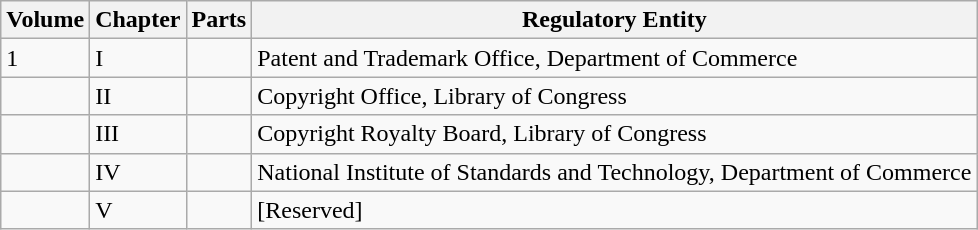<table class="wikitable">
<tr>
<th>Volume</th>
<th>Chapter</th>
<th>Parts</th>
<th>Regulatory Entity</th>
</tr>
<tr>
<td>1</td>
<td>I</td>
<td></td>
<td>Patent and Trademark Office, Department of Commerce</td>
</tr>
<tr>
<td></td>
<td>II</td>
<td></td>
<td>Copyright Office, Library of Congress</td>
</tr>
<tr>
<td></td>
<td>III</td>
<td></td>
<td>Copyright Royalty Board, Library of Congress</td>
</tr>
<tr>
<td></td>
<td>IV</td>
<td></td>
<td>National Institute of Standards and Technology, Department of Commerce</td>
</tr>
<tr>
<td></td>
<td>V</td>
<td></td>
<td>[Reserved]</td>
</tr>
</table>
